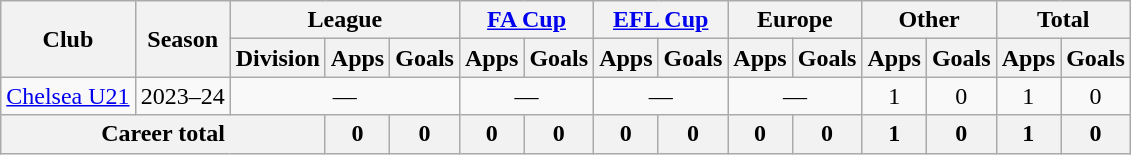<table class="wikitable" style="text-align: center;">
<tr>
<th rowspan=2>Club</th>
<th rowspan=2>Season</th>
<th colspan=3>League</th>
<th colspan=2><a href='#'>FA Cup</a></th>
<th colspan=2><a href='#'>EFL Cup</a></th>
<th colspan=2>Europe</th>
<th colspan=2>Other</th>
<th colspan=2>Total</th>
</tr>
<tr>
<th>Division</th>
<th>Apps</th>
<th>Goals</th>
<th>Apps</th>
<th>Goals</th>
<th>Apps</th>
<th>Goals</th>
<th>Apps</th>
<th>Goals</th>
<th>Apps</th>
<th>Goals</th>
<th>Apps</th>
<th>Goals</th>
</tr>
<tr>
<td><a href='#'>Chelsea U21</a></td>
<td>2023–24</td>
<td colspan=3>—</td>
<td colspan=2>—</td>
<td colspan=2>—</td>
<td colspan=2>—</td>
<td>1</td>
<td>0</td>
<td>1</td>
<td>0</td>
</tr>
<tr>
<th colspan=3>Career total</th>
<th>0</th>
<th>0</th>
<th>0</th>
<th>0</th>
<th>0</th>
<th>0</th>
<th>0</th>
<th>0</th>
<th>1</th>
<th>0</th>
<th>1</th>
<th>0</th>
</tr>
</table>
